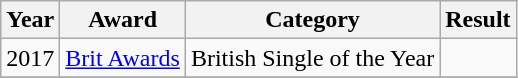<table class="wikitable">
<tr>
<th>Year</th>
<th>Award</th>
<th>Category</th>
<th>Result</th>
</tr>
<tr>
<td>2017</td>
<td><a href='#'>Brit Awards</a></td>
<td>British Single of the Year</td>
<td></td>
</tr>
<tr>
</tr>
</table>
